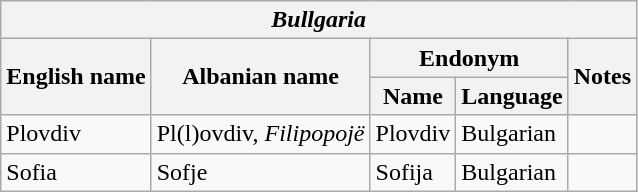<table class="wikitable sortable">
<tr>
<th colspan="5"> <em>Bullgaria</em></th>
</tr>
<tr>
<th rowspan="2">English name</th>
<th rowspan="2">Albanian name</th>
<th colspan="2">Endonym</th>
<th rowspan="2">Notes</th>
</tr>
<tr>
<th>Name</th>
<th>Language</th>
</tr>
<tr>
<td>Plovdiv</td>
<td>Pl(l)ovdiv, <em>Filipopojë</em></td>
<td>Plovdiv</td>
<td>Bulgarian</td>
<td></td>
</tr>
<tr>
<td>Sofia</td>
<td>Sofje</td>
<td>Sofija</td>
<td>Bulgarian</td>
<td></td>
</tr>
</table>
